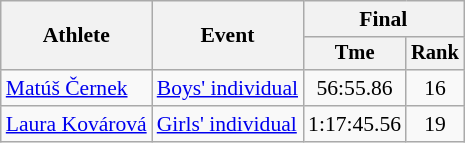<table class="wikitable" style="font-size:90%; text-align:center;">
<tr>
<th rowspan=2>Athlete</th>
<th rowspan=2>Event</th>
<th colspan=2>Final</th>
</tr>
<tr style="font-size:95%">
<th>Tme</th>
<th>Rank</th>
</tr>
<tr>
<td align=left><a href='#'>Matúš Černek</a></td>
<td align=left><a href='#'>Boys' individual</a></td>
<td>56:55.86</td>
<td>16</td>
</tr>
<tr>
<td align=left><a href='#'>Laura Kovárová</a></td>
<td align=left><a href='#'>Girls' individual</a></td>
<td>1:17:45.56</td>
<td>19</td>
</tr>
</table>
